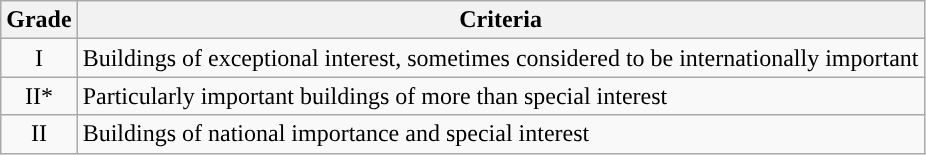<table class="wikitable">
<tr>
<th>Grade</th>
<th>Criteria</th>
</tr>
<tr>
<td align="center" >I</td>
<td>Buildings of exceptional interest, sometimes considered to be internationally important</td>
</tr>
<tr>
<td align="center" >II*</td>
<td>Particularly important buildings of more than special interest</td>
</tr>
<tr>
<td align="center" >II</td>
<td>Buildings of national importance and special interest</td>
</tr>
</table>
